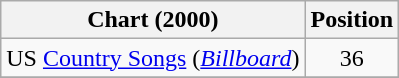<table class="wikitable sortable">
<tr>
<th scope="col">Chart (2000)</th>
<th scope="col">Position</th>
</tr>
<tr>
<td>US <a href='#'>Country Songs</a> (<em><a href='#'>Billboard</a></em>)</td>
<td align="center">36</td>
</tr>
<tr>
</tr>
</table>
